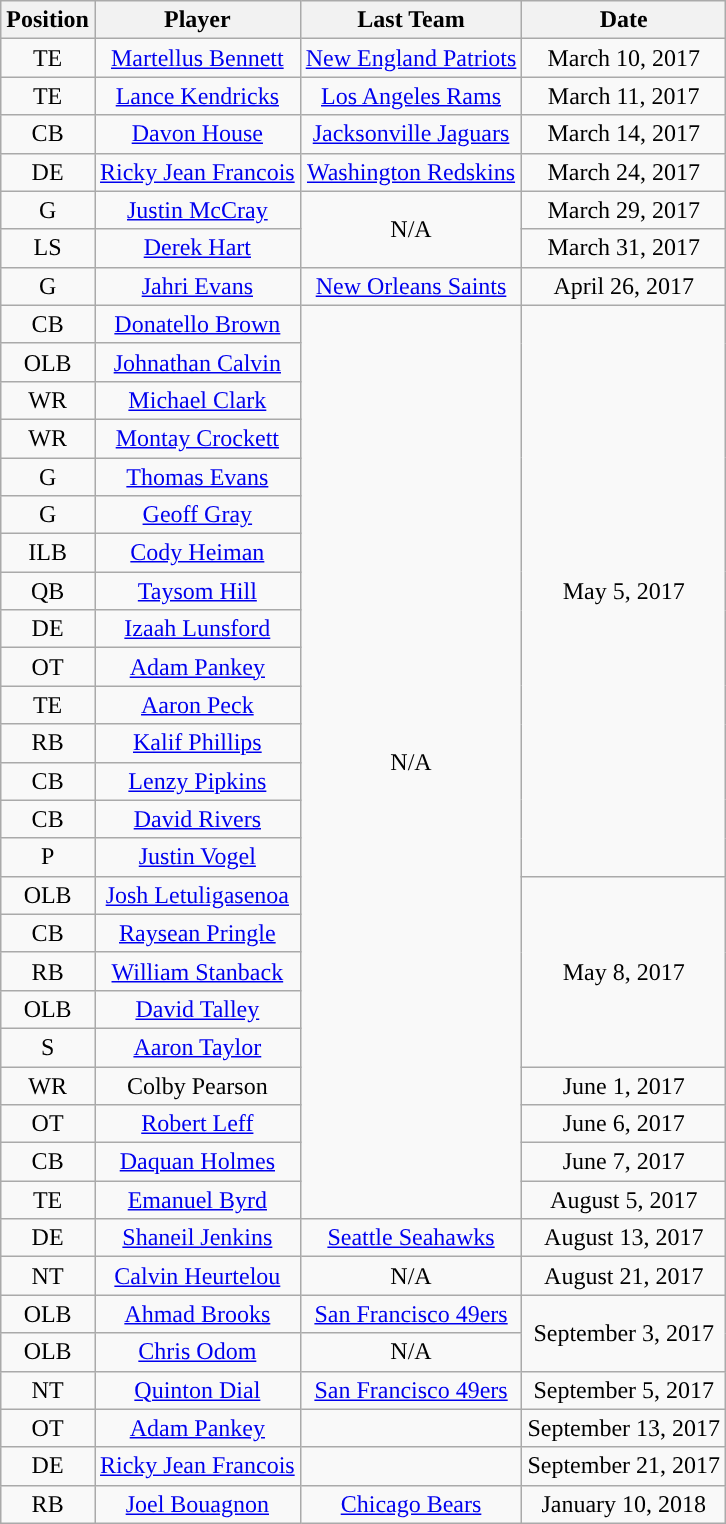<table class="wikitable" style="text-align:center">
<tr>
<th>Position</th>
<th>Player</th>
<th>Last Team</th>
<th>Date</th>
</tr>
<tr>
<td>TE</td>
<td><a href='#'>Martellus Bennett</a></td>
<td><a href='#'>New England Patriots</a></td>
<td>March 10, 2017</td>
</tr>
<tr>
<td>TE</td>
<td><a href='#'>Lance Kendricks</a></td>
<td><a href='#'>Los Angeles Rams</a></td>
<td>March 11, 2017</td>
</tr>
<tr>
<td>CB</td>
<td><a href='#'>Davon House</a></td>
<td><a href='#'>Jacksonville Jaguars</a></td>
<td>March 14, 2017</td>
</tr>
<tr>
<td>DE</td>
<td><a href='#'>Ricky Jean Francois</a></td>
<td><a href='#'>Washington Redskins</a></td>
<td>March 24, 2017</td>
</tr>
<tr>
<td>G</td>
<td><a href='#'>Justin McCray</a></td>
<td rowspan=2>N/A</td>
<td>March 29, 2017</td>
</tr>
<tr>
<td>LS</td>
<td><a href='#'>Derek Hart</a></td>
<td>March 31, 2017</td>
</tr>
<tr>
<td>G</td>
<td><a href='#'>Jahri Evans</a></td>
<td><a href='#'>New Orleans Saints</a></td>
<td>April 26, 2017</td>
</tr>
<tr>
<td>CB</td>
<td><a href='#'>Donatello Brown</a></td>
<td rowspan=24>N/A</td>
<td rowspan=15>May 5, 2017</td>
</tr>
<tr>
<td>OLB</td>
<td><a href='#'>Johnathan Calvin</a></td>
</tr>
<tr>
<td>WR</td>
<td><a href='#'>Michael Clark</a></td>
</tr>
<tr>
<td>WR</td>
<td><a href='#'>Montay Crockett</a></td>
</tr>
<tr>
<td>G</td>
<td><a href='#'>Thomas Evans</a></td>
</tr>
<tr>
<td>G</td>
<td><a href='#'>Geoff Gray</a></td>
</tr>
<tr>
<td>ILB</td>
<td><a href='#'>Cody Heiman</a></td>
</tr>
<tr>
<td>QB</td>
<td><a href='#'>Taysom Hill</a></td>
</tr>
<tr>
<td>DE</td>
<td><a href='#'>Izaah Lunsford</a></td>
</tr>
<tr>
<td>OT</td>
<td><a href='#'>Adam Pankey</a></td>
</tr>
<tr>
<td>TE</td>
<td><a href='#'>Aaron Peck</a></td>
</tr>
<tr>
<td>RB</td>
<td><a href='#'>Kalif Phillips</a></td>
</tr>
<tr>
<td>CB</td>
<td><a href='#'>Lenzy Pipkins</a></td>
</tr>
<tr>
<td>CB</td>
<td><a href='#'>David Rivers</a></td>
</tr>
<tr>
<td>P</td>
<td><a href='#'>Justin Vogel</a></td>
</tr>
<tr>
<td>OLB</td>
<td><a href='#'>Josh Letuligasenoa</a></td>
<td rowspan=5>May 8, 2017</td>
</tr>
<tr>
<td>CB</td>
<td><a href='#'>Raysean Pringle</a></td>
</tr>
<tr>
<td>RB</td>
<td><a href='#'>William Stanback</a></td>
</tr>
<tr>
<td>OLB</td>
<td><a href='#'>David Talley</a></td>
</tr>
<tr>
<td>S</td>
<td><a href='#'>Aaron Taylor</a></td>
</tr>
<tr>
<td>WR</td>
<td>Colby Pearson</td>
<td>June 1, 2017</td>
</tr>
<tr>
<td>OT</td>
<td><a href='#'>Robert Leff</a></td>
<td>June 6, 2017</td>
</tr>
<tr>
<td>CB</td>
<td><a href='#'>Daquan Holmes</a></td>
<td>June 7, 2017</td>
</tr>
<tr>
<td>TE</td>
<td><a href='#'>Emanuel Byrd</a></td>
<td>August 5, 2017</td>
</tr>
<tr>
<td>DE</td>
<td><a href='#'>Shaneil Jenkins</a></td>
<td><a href='#'>Seattle Seahawks</a></td>
<td>August 13, 2017</td>
</tr>
<tr>
<td>NT</td>
<td><a href='#'>Calvin Heurtelou</a></td>
<td>N/A</td>
<td>August 21, 2017</td>
</tr>
<tr>
<td>OLB</td>
<td><a href='#'>Ahmad Brooks</a></td>
<td><a href='#'>San Francisco 49ers</a></td>
<td rowspan=2>September 3, 2017</td>
</tr>
<tr>
<td>OLB</td>
<td><a href='#'>Chris Odom</a></td>
<td>N/A</td>
</tr>
<tr>
<td>NT</td>
<td><a href='#'>Quinton Dial</a></td>
<td><a href='#'>San Francisco 49ers</a></td>
<td>September 5, 2017</td>
</tr>
<tr>
<td>OT</td>
<td><a href='#'>Adam Pankey</a></td>
<td></td>
<td>September 13, 2017</td>
</tr>
<tr>
<td>DE</td>
<td><a href='#'>Ricky Jean Francois</a></td>
<td></td>
<td>September 21, 2017</td>
</tr>
<tr>
<td>RB</td>
<td><a href='#'>Joel Bouagnon</a></td>
<td><a href='#'>Chicago Bears</a></td>
<td>January 10, 2018</td>
</tr>
</table>
